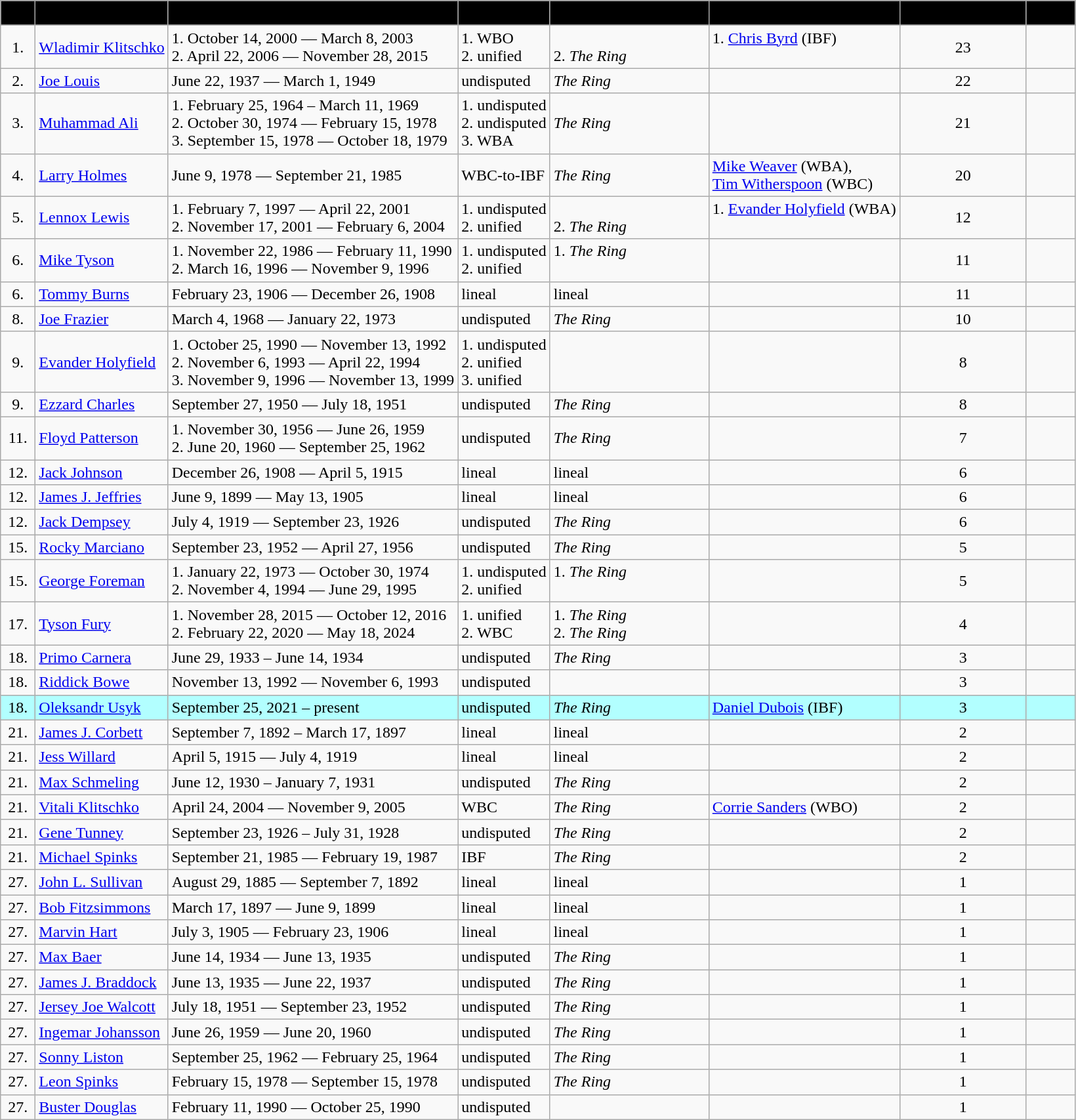<table class="wikitable sortable">
<tr>
<th style="background: #D1EEEE; background: black;« width=»10%"><span>Pos.</span></th>
<th style="background: #D1EEEE; background: black;« width=»10%"><span>Name</span></th>
<th style="background: #D1EEEE; background: black;« width=»10%"><span>Reign began-ended</span></th>
<th style="background: #D1EEEE; background: black;« width=»10%"><span>Recognition</span></th>
<th style="background: #D1EEEE; background: black;« width=»10%"><span>Additional recognition</span></th>
<th style="background: #D1EEEE; background: black;« width=»10%"><span></span></th>
<th style="background: #D1EEEE; background: black;« width=»10%"><span>Beaten opponents</span></th>
<th style="background: #D1EEEE; background: black;« width=»10%"><span>Fights</span></th>
</tr>
<tr>
</tr>
<tr bgcolor=>
<td align="center">1.</td>
<td><a href='#'>Wladimir Klitschko</a></td>
<td>1. October 14, 2000 — March 8, 2003<br>2. April 22, 2006 — November 28, 2015</td>
<td>1. WBO<br>2. unified</td>
<td><br>2. <em>The Ring</em></td>
<td>1. <a href='#'>Chris Byrd</a> (IBF)<br> <br></td>
<td align="center">23</td>
<td></td>
</tr>
<tr>
<td align="center">2.</td>
<td><a href='#'>Joe Louis</a></td>
<td>June 22, 1937 — March 1, 1949</td>
<td>undisputed</td>
<td><em>The Ring</em></td>
<td></td>
<td align="center">22</td>
<td></td>
</tr>
<tr>
<td align="center">3.</td>
<td><a href='#'>Muhammad Ali</a></td>
<td>1. February 25, 1964 – March 11, 1969<br>2. October 30, 1974 — February 15, 1978<br>3. September 15, 1978 — October 18, 1979</td>
<td>1. undisputed<br>2. undisputed<br>3. WBA</td>
<td><em>The Ring</em></td>
<td></td>
<td align="center">21</td>
<td></td>
</tr>
<tr>
<td align="center">4.</td>
<td><a href='#'>Larry Holmes</a></td>
<td>June 9, 1978 — September 21, 1985</td>
<td>WBC-to-IBF</td>
<td><em>The Ring</em></td>
<td><a href='#'>Mike Weaver</a> (WBA),<br><a href='#'>Tim Witherspoon</a> (WBC)</td>
<td align="center">20</td>
<td></td>
</tr>
<tr>
<td align="center">5.</td>
<td><a href='#'>Lennox Lewis</a></td>
<td>1. February 7, 1997 — April 22, 2001<br>2. November 17, 2001 — February 6, 2004</td>
<td>1. undisputed<br>2. unified</td>
<td><br>2. <em>The Ring</em></td>
<td>1. <a href='#'>Evander Holyfield</a> (WBA)<br> <br></td>
<td align="center">12</td>
<td></td>
</tr>
<tr>
<td align="center">6.</td>
<td><a href='#'>Mike Tyson</a></td>
<td>1. November 22, 1986 — February 11, 1990<br>2. March 16, 1996 — November 9, 1996</td>
<td>1. undisputed<br>2. unified</td>
<td>1. <em>The Ring</em><br><br></td>
<td></td>
<td align="center">11</td>
<td></td>
</tr>
<tr>
<td align="center">6.</td>
<td><a href='#'>Tommy Burns</a></td>
<td>February 23, 1906 — December 26, 1908</td>
<td>lineal</td>
<td>lineal</td>
<td></td>
<td align="center">11</td>
<td></td>
</tr>
<tr>
<td align="center">8.</td>
<td><a href='#'>Joe Frazier</a></td>
<td>March 4, 1968 — January 22, 1973</td>
<td>undisputed</td>
<td><em>The Ring</em></td>
<td></td>
<td align="center">10</td>
<td></td>
</tr>
<tr>
<td align="center">9.</td>
<td><a href='#'>Evander Holyfield</a></td>
<td>1. October 25, 1990 — November 13, 1992<br>2. November 6, 1993 — April 22, 1994<br>3. November 9, 1996 — November 13, 1999</td>
<td>1. undisputed<br>2. unified<br>3. unified</td>
<td></td>
<td></td>
<td align="center">8</td>
<td></td>
</tr>
<tr>
<td align="center">9.</td>
<td><a href='#'>Ezzard Charles</a></td>
<td>September 27, 1950 — July 18, 1951</td>
<td>undisputed</td>
<td><em>The Ring</em></td>
<td></td>
<td align="center">8</td>
<td></td>
</tr>
<tr>
<td align="center">11.</td>
<td><a href='#'>Floyd Patterson</a></td>
<td>1. November 30, 1956 — June 26, 1959<br>2. June 20, 1960 — September 25, 1962</td>
<td>undisputed</td>
<td><em>The Ring</em></td>
<td></td>
<td align="center">7</td>
<td></td>
</tr>
<tr>
<td align="center">12.</td>
<td><a href='#'>Jack Johnson</a></td>
<td>December 26, 1908 — April 5, 1915</td>
<td>lineal</td>
<td>lineal</td>
<td></td>
<td align="center">6</td>
<td></td>
</tr>
<tr>
<td align="center">12.</td>
<td><a href='#'>James J. Jeffries</a></td>
<td>June 9, 1899 — May 13, 1905</td>
<td>lineal</td>
<td>lineal</td>
<td></td>
<td align="center">6</td>
<td></td>
</tr>
<tr>
<td align="center">12.</td>
<td><a href='#'>Jack Dempsey</a></td>
<td>July 4, 1919 — September 23, 1926</td>
<td>undisputed</td>
<td><em>The Ring</em></td>
<td></td>
<td align="center">6</td>
<td></td>
</tr>
<tr>
<td align="center">15.</td>
<td><a href='#'>Rocky Marciano</a></td>
<td>September 23, 1952 — April 27, 1956</td>
<td>undisputed</td>
<td><em>The Ring</em></td>
<td></td>
<td align="center">5</td>
<td></td>
</tr>
<tr>
<td align="center">15.</td>
<td><a href='#'>George Foreman</a></td>
<td>1. January 22, 1973 — October 30, 1974<br>2. November 4, 1994 — June 29, 1995</td>
<td>1. undisputed<br>2. unified</td>
<td>1. <em>The Ring</em><br><br></td>
<td></td>
<td align="center">5</td>
<td></td>
</tr>
<tr>
<td align="center">17.</td>
<td><a href='#'>Tyson Fury</a></td>
<td>1. November 28, 2015 — October 12, 2016<br>2. February 22, 2020 — May 18, 2024</td>
<td>1. unified<br>2. WBC</td>
<td>1. <em>The Ring</em><br>2. <em>The Ring</em></td>
<td></td>
<td align="center">4</td>
<td></td>
</tr>
<tr>
<td align="center">18.</td>
<td><a href='#'>Primo Carnera</a></td>
<td>June 29, 1933 – June 14, 1934</td>
<td>undisputed</td>
<td><em>The Ring</em></td>
<td></td>
<td align="center">3</td>
<td></td>
</tr>
<tr>
<td align="center">18.</td>
<td><a href='#'>Riddick Bowe</a></td>
<td>November 13, 1992 — November 6, 1993</td>
<td>undisputed</td>
<td></td>
<td></td>
<td align="center">3</td>
<td></td>
</tr>
<tr bgcolor=#b2ffff>
<td align="center">18.</td>
<td><a href='#'>Oleksandr Usyk</a></td>
<td>September 25, 2021 – present</td>
<td>undisputed</td>
<td><em>The Ring</em></td>
<td><a href='#'>Daniel Dubois</a> (IBF)</td>
<td align="center">3</td>
<td></td>
</tr>
<tr>
<td align="center">21.</td>
<td><a href='#'>James J. Corbett</a></td>
<td>September 7, 1892 – March 17, 1897</td>
<td>lineal</td>
<td>lineal</td>
<td></td>
<td align="center">2</td>
<td></td>
</tr>
<tr>
<td align="center">21.</td>
<td><a href='#'>Jess Willard</a></td>
<td>April 5, 1915 — July 4, 1919</td>
<td>lineal</td>
<td>lineal</td>
<td></td>
<td align="center">2</td>
<td></td>
</tr>
<tr>
<td align="center">21.</td>
<td><a href='#'>Max Schmeling</a></td>
<td>June 12, 1930 – January 7, 1931</td>
<td>undisputed</td>
<td><em>The Ring</em></td>
<td></td>
<td align="center">2</td>
<td></td>
</tr>
<tr>
<td align="center">21.</td>
<td><a href='#'>Vitali Klitschko</a></td>
<td>April 24, 2004 — November 9, 2005</td>
<td>WBC</td>
<td><em>The Ring</em></td>
<td><a href='#'>Corrie Sanders</a> (WBO)</td>
<td align="center">2</td>
<td></td>
</tr>
<tr>
<td align="center">21.</td>
<td><a href='#'>Gene Tunney</a></td>
<td>September 23, 1926 – July 31, 1928</td>
<td>undisputed</td>
<td><em>The Ring</em></td>
<td></td>
<td align="center">2</td>
<td></td>
</tr>
<tr>
<td align="center">21.</td>
<td><a href='#'>Michael Spinks</a></td>
<td>September 21, 1985 — February 19, 1987</td>
<td>IBF</td>
<td><em>The Ring</em></td>
<td></td>
<td align="center">2</td>
<td></td>
</tr>
<tr>
<td align="center">27.</td>
<td><a href='#'>John L. Sullivan</a></td>
<td>August 29, 1885 — September 7, 1892</td>
<td>lineal</td>
<td>lineal</td>
<td></td>
<td align="center">1</td>
<td></td>
</tr>
<tr>
<td align="center">27.</td>
<td><a href='#'>Bob Fitzsimmons</a></td>
<td>March 17, 1897 — June 9, 1899</td>
<td>lineal</td>
<td>lineal</td>
<td></td>
<td align="center">1</td>
<td></td>
</tr>
<tr>
<td align="center">27.</td>
<td><a href='#'>Marvin Hart</a></td>
<td>July 3, 1905 — February 23, 1906</td>
<td>lineal</td>
<td>lineal</td>
<td></td>
<td align="center">1</td>
<td></td>
</tr>
<tr>
<td align="center">27.</td>
<td><a href='#'>Max Baer</a></td>
<td>June 14, 1934 — June 13, 1935</td>
<td>undisputed</td>
<td><em>The Ring</em></td>
<td></td>
<td align="center">1</td>
<td></td>
</tr>
<tr>
<td align="center">27.</td>
<td><a href='#'>James J. Braddock</a></td>
<td>June 13, 1935 — June 22, 1937</td>
<td>undisputed</td>
<td><em>The Ring</em></td>
<td></td>
<td align="center">1</td>
<td></td>
</tr>
<tr>
<td align="center">27.</td>
<td><a href='#'>Jersey Joe Walcott</a></td>
<td>July 18, 1951 — September 23, 1952</td>
<td>undisputed</td>
<td><em>The Ring</em></td>
<td></td>
<td align="center">1</td>
<td></td>
</tr>
<tr>
<td align="center">27.</td>
<td><a href='#'>Ingemar Johansson</a></td>
<td>June 26, 1959 — June 20, 1960</td>
<td>undisputed</td>
<td><em>The Ring</em></td>
<td></td>
<td align="center">1</td>
<td></td>
</tr>
<tr>
<td align="center">27.</td>
<td><a href='#'>Sonny Liston</a></td>
<td>September 25, 1962 — February 25, 1964</td>
<td>undisputed</td>
<td><em>The Ring</em></td>
<td></td>
<td align="center">1</td>
<td></td>
</tr>
<tr>
<td align="center">27.</td>
<td><a href='#'>Leon Spinks</a></td>
<td>February 15, 1978 — September 15, 1978</td>
<td>undisputed</td>
<td><em>The Ring</em></td>
<td></td>
<td align="center">1</td>
<td></td>
</tr>
<tr>
<td align="center">27.</td>
<td><a href='#'>Buster Douglas</a></td>
<td>February 11, 1990 — October 25, 1990</td>
<td>undisputed</td>
<td></td>
<td></td>
<td align="center">1</td>
<td></td>
</tr>
</table>
